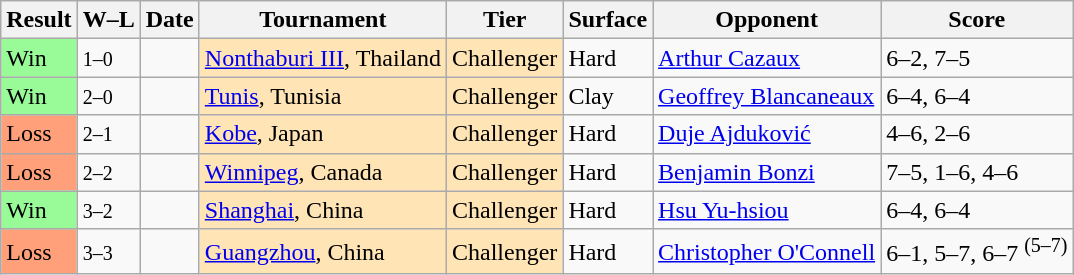<table class="sortable wikitable">
<tr>
<th>Result</th>
<th class="unsortable">W–L</th>
<th>Date</th>
<th>Tournament</th>
<th>Tier</th>
<th>Surface</th>
<th>Opponent</th>
<th class="unsortable">Score</th>
</tr>
<tr>
<td bgcolor=98FB98>Win</td>
<td><small>1–0</small></td>
<td><a href='#'></a></td>
<td style="background:moccasin;"><a href='#'>Nonthaburi III</a>, Thailand</td>
<td style="background:moccasin;">Challenger</td>
<td>Hard</td>
<td> <a href='#'>Arthur Cazaux</a></td>
<td>6–2, 7–5</td>
</tr>
<tr>
<td bgcolor=98FB98>Win</td>
<td><small>2–0</small></td>
<td><a href='#'></a></td>
<td style="background:moccasin;"><a href='#'>Tunis</a>, Tunisia</td>
<td style="background:moccasin;">Challenger</td>
<td>Clay</td>
<td> <a href='#'>Geoffrey Blancaneaux</a></td>
<td>6–4, 6–4</td>
</tr>
<tr>
<td bgcolor=FFA07A>Loss</td>
<td><small>2–1</small></td>
<td><a href='#'></a></td>
<td style="background:moccasin;"><a href='#'>Kobe</a>, Japan</td>
<td style="background:moccasin;">Challenger</td>
<td>Hard</td>
<td> <a href='#'>Duje Ajduković</a></td>
<td>4–6, 2–6</td>
</tr>
<tr>
<td bgcolor=FFA07A>Loss</td>
<td><small>2–2</small></td>
<td><a href='#'></a></td>
<td style="background:moccasin;"><a href='#'>Winnipeg</a>, Canada</td>
<td style="background:moccasin;">Challenger</td>
<td>Hard</td>
<td> <a href='#'>Benjamin Bonzi</a></td>
<td>7–5, 1–6, 4–6</td>
</tr>
<tr>
<td bgcolor=98FB98>Win</td>
<td><small>3–2</small></td>
<td><a href='#'></a></td>
<td style="background:moccasin;"><a href='#'>Shanghai</a>, China</td>
<td style="background:moccasin;">Challenger</td>
<td>Hard</td>
<td> <a href='#'>Hsu Yu-hsiou</a></td>
<td>6–4, 6–4</td>
</tr>
<tr>
<td bgcolor=FFA07A>Loss</td>
<td><small>3–3</small></td>
<td><a href='#'></a></td>
<td style="background:moccasin;"><a href='#'>Guangzhou</a>, China</td>
<td style="background:moccasin;">Challenger</td>
<td>Hard</td>
<td> <a href='#'>Christopher O'Connell</a></td>
<td>6–1, 5–7, 6–7 <sup>(5–7)</sup></td>
</tr>
</table>
